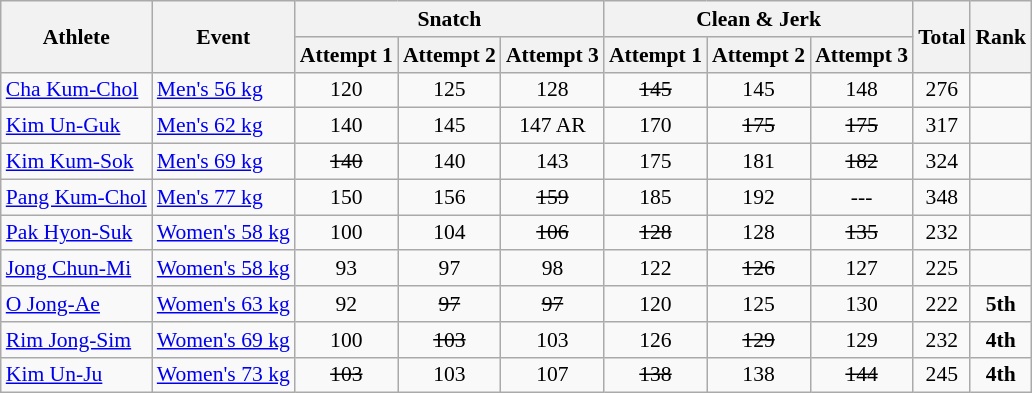<table class="wikitable" border="1" style="font-size:90%;">
<tr>
<th rowspan=2>Athlete</th>
<th rowspan=2>Event</th>
<th colspan=3>Snatch</th>
<th colspan=3>Clean & Jerk</th>
<th rowspan=2>Total</th>
<th rowspan=2>Rank</th>
</tr>
<tr>
<th>Attempt 1</th>
<th>Attempt 2</th>
<th>Attempt 3</th>
<th>Attempt 1</th>
<th>Attempt 2</th>
<th>Attempt 3</th>
</tr>
<tr>
<td><a href='#'>Cha Kum-Chol</a></td>
<td><a href='#'>Men's 56 kg</a></td>
<td align=center>120</td>
<td align=center>125</td>
<td align=center>128</td>
<td align=center><del>145</del></td>
<td align=center>145</td>
<td align=center>148</td>
<td align=center>276</td>
<td align=center></td>
</tr>
<tr>
<td><a href='#'>Kim Un-Guk</a></td>
<td><a href='#'>Men's 62 kg</a></td>
<td align=center>140</td>
<td align=center>145</td>
<td align=center>147 AR</td>
<td align=center>170</td>
<td align=center><del>175</del></td>
<td align=center><del>175</del></td>
<td align=center>317</td>
<td align=center></td>
</tr>
<tr>
<td><a href='#'>Kim Kum-Sok</a></td>
<td><a href='#'>Men's 69 kg</a></td>
<td align=center><del>140</del></td>
<td align=center>140</td>
<td align=center>143</td>
<td align=center>175</td>
<td align=center>181</td>
<td align=center><del>182</del></td>
<td align=center>324</td>
<td align=center></td>
</tr>
<tr>
<td><a href='#'>Pang Kum-Chol</a></td>
<td><a href='#'>Men's 77 kg</a></td>
<td align=center>150</td>
<td align=center>156</td>
<td align=center><del>159</del></td>
<td align=center>185</td>
<td align=center>192</td>
<td align=center>---</td>
<td align=center>348</td>
<td align=center></td>
</tr>
<tr>
<td><a href='#'>Pak Hyon-Suk</a></td>
<td><a href='#'>Women's 58 kg</a></td>
<td align=center>100</td>
<td align=center>104</td>
<td align=center><del>106</del></td>
<td align=center><del>128</del></td>
<td align=center>128</td>
<td align=center><del>135</del></td>
<td align=center>232</td>
<td align=center></td>
</tr>
<tr>
<td><a href='#'>Jong Chun-Mi</a></td>
<td><a href='#'>Women's 58 kg</a></td>
<td align=center>93</td>
<td align=center>97</td>
<td align=center>98</td>
<td align=center>122</td>
<td align=center><del>126</del></td>
<td align=center>127</td>
<td align=center>225</td>
<td align=center></td>
</tr>
<tr>
<td><a href='#'>O Jong-Ae</a></td>
<td><a href='#'>Women's 63 kg</a></td>
<td align=center>92</td>
<td align=center><del>97</del></td>
<td align=center><del>97</del></td>
<td align=center>120</td>
<td align=center>125</td>
<td align=center>130</td>
<td align=center>222</td>
<td align=center><strong>5th</strong></td>
</tr>
<tr>
<td><a href='#'>Rim Jong-Sim</a></td>
<td><a href='#'>Women's 69 kg</a></td>
<td align=center>100</td>
<td align=center><del>103</del></td>
<td align=center>103</td>
<td align=center>126</td>
<td align=center><del>129</del></td>
<td align=center>129</td>
<td align=center>232</td>
<td align=center><strong>4th</strong></td>
</tr>
<tr>
<td><a href='#'>Kim Un-Ju</a></td>
<td><a href='#'>Women's 73 kg</a></td>
<td align=center><del>103</del></td>
<td align=center>103</td>
<td align=center>107</td>
<td align=center><del>138</del></td>
<td align=center>138</td>
<td align=center><del>144</del></td>
<td align=center>245</td>
<td align=center><strong>4th</strong></td>
</tr>
</table>
